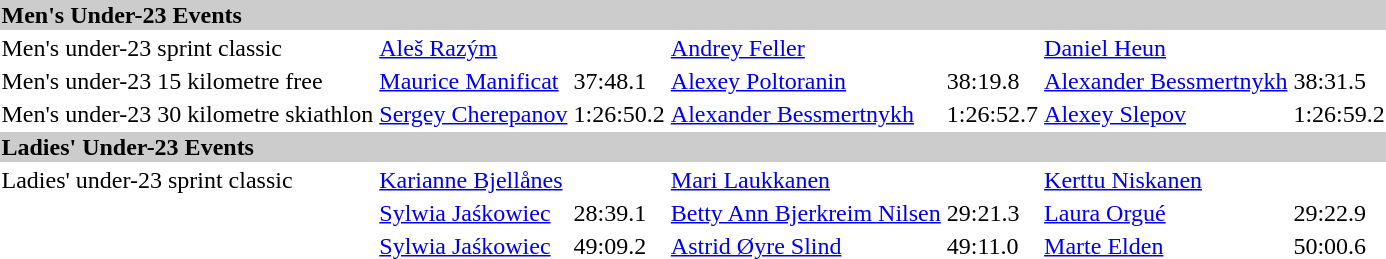<table>
<tr style="background:#ccc;">
<td colspan=7><strong>Men's Under-23 Events</strong></td>
</tr>
<tr>
<td>Men's under-23 sprint classic</td>
<td><a href='#'>Aleš Razým</a><br></td>
<td></td>
<td><a href='#'>Andrey Feller</a><br></td>
<td></td>
<td><a href='#'>Daniel Heun</a><br></td>
<td></td>
</tr>
<tr>
<td>Men's under-23 15 kilometre free</td>
<td><a href='#'>Maurice Manificat</a><br></td>
<td>37:48.1</td>
<td><a href='#'>Alexey Poltoranin</a><br></td>
<td>38:19.8</td>
<td><a href='#'>Alexander Bessmertnykh</a><br></td>
<td>38:31.5</td>
</tr>
<tr>
<td>Men's under-23 30 kilometre skiathlon</td>
<td><a href='#'>Sergey Cherepanov</a><br></td>
<td>1:26:50.2</td>
<td><a href='#'>Alexander Bessmertnykh</a><br></td>
<td>1:26:52.7</td>
<td><a href='#'>Alexey Slepov</a><br></td>
<td>1:26:59.2</td>
</tr>
<tr style="background:#ccc;">
<td colspan=7><strong>Ladies' Under-23 Events</strong></td>
</tr>
<tr>
<td>Ladies' under-23 sprint classic</td>
<td><a href='#'>Karianne Bjellånes</a><br></td>
<td></td>
<td><a href='#'>Mari Laukkanen</a><br></td>
<td></td>
<td><a href='#'>Kerttu Niskanen</a><br></td>
<td></td>
</tr>
<tr>
<td></td>
<td><a href='#'>Sylwia Jaśkowiec</a><br></td>
<td>28:39.1</td>
<td><a href='#'>Betty Ann Bjerkreim Nilsen</a><br></td>
<td>29:21.3</td>
<td><a href='#'>Laura Orgué</a><br></td>
<td>29:22.9</td>
</tr>
<tr>
<td></td>
<td><a href='#'>Sylwia Jaśkowiec</a><br></td>
<td>49:09.2</td>
<td><a href='#'>Astrid Øyre Slind</a><br></td>
<td>49:11.0</td>
<td><a href='#'>Marte Elden</a><br></td>
<td>50:00.6</td>
</tr>
</table>
